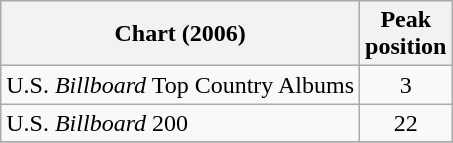<table class="wikitable">
<tr>
<th>Chart (2006)</th>
<th>Peak<br>position</th>
</tr>
<tr>
<td>U.S. <em>Billboard</em> Top Country Albums</td>
<td align="center">3</td>
</tr>
<tr>
<td>U.S. <em>Billboard</em> 200</td>
<td align="center">22</td>
</tr>
<tr>
</tr>
</table>
